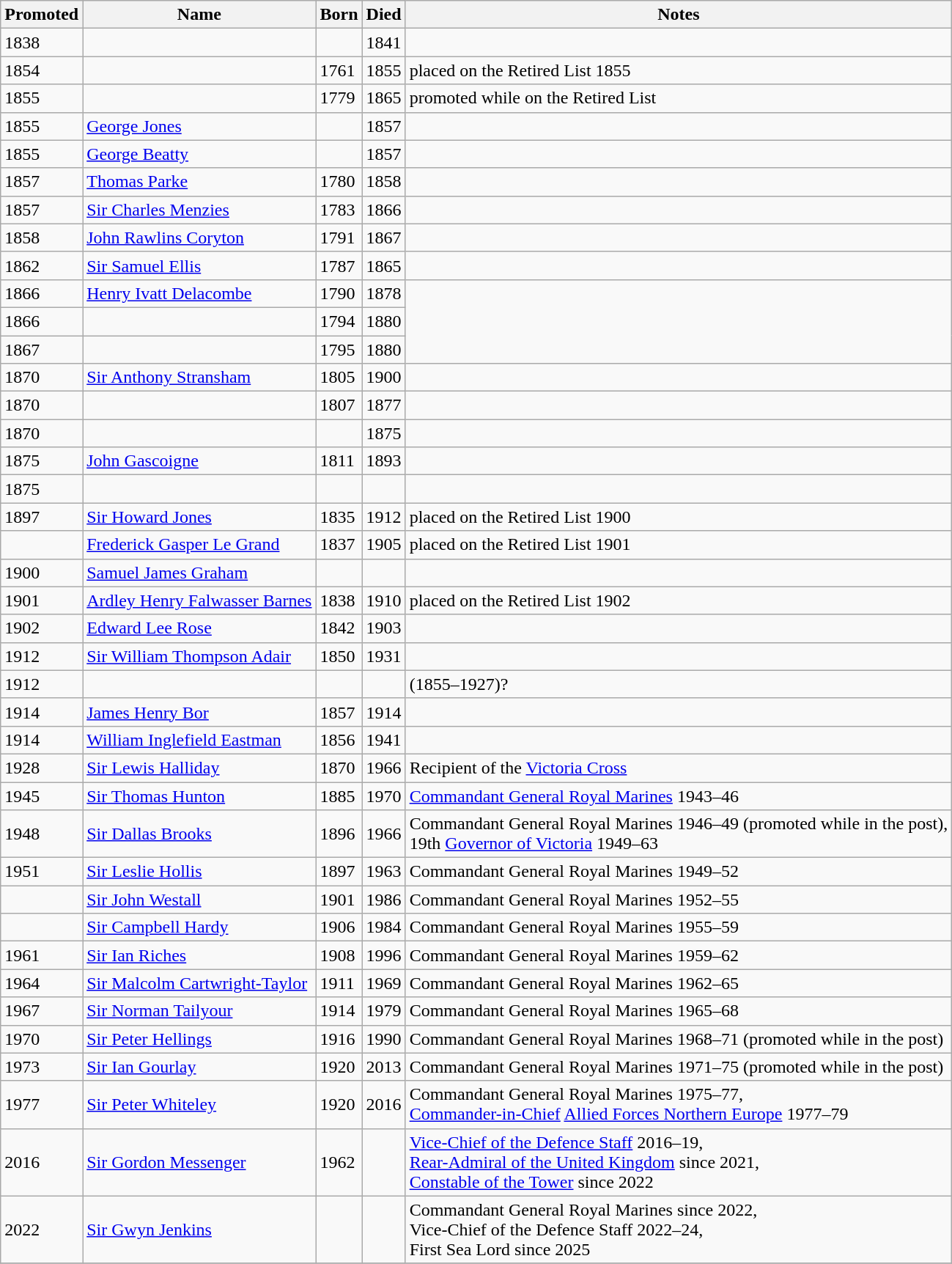<table class="wikitable sortable">
<tr>
<th>Promoted</th>
<th>Name</th>
<th>Born</th>
<th>Died</th>
<th>Notes</th>
</tr>
<tr>
<td>1838</td>
<td></td>
<td></td>
<td>1841</td>
<td></td>
</tr>
<tr>
<td>1854</td>
<td></td>
<td>1761</td>
<td>1855</td>
<td>placed on the Retired List 1855</td>
</tr>
<tr>
<td>1855</td>
<td></td>
<td>1779</td>
<td>1865</td>
<td>promoted while on the Retired List</td>
</tr>
<tr>
<td>1855</td>
<td><a href='#'>George Jones</a></td>
<td></td>
<td>1857</td>
<td></td>
</tr>
<tr>
<td>1855</td>
<td><a href='#'>George Beatty</a></td>
<td></td>
<td>1857</td>
<td></td>
</tr>
<tr>
<td>1857</td>
<td><a href='#'>Thomas Parke</a></td>
<td>1780</td>
<td>1858</td>
<td></td>
</tr>
<tr>
<td>1857</td>
<td><a href='#'>Sir Charles Menzies</a></td>
<td>1783</td>
<td>1866</td>
<td></td>
</tr>
<tr>
<td>1858</td>
<td><a href='#'>John Rawlins Coryton</a></td>
<td>1791</td>
<td>1867</td>
<td></td>
</tr>
<tr>
<td>1862</td>
<td><a href='#'>Sir Samuel Ellis</a></td>
<td>1787</td>
<td>1865</td>
<td></td>
</tr>
<tr>
<td>1866</td>
<td> <a href='#'>Henry Ivatt Delacombe</a></td>
<td>1790</td>
<td>1878</td>
</tr>
<tr>
<td>1866</td>
<td></td>
<td>1794</td>
<td>1880</td>
</tr>
<tr>
<td>1867</td>
<td></td>
<td>1795</td>
<td>1880</td>
</tr>
<tr>
<td>1870</td>
<td><a href='#'>Sir Anthony Stransham</a></td>
<td>1805</td>
<td>1900</td>
<td></td>
</tr>
<tr>
<td>1870</td>
<td></td>
<td>1807</td>
<td>1877</td>
<td></td>
</tr>
<tr>
<td>1870</td>
<td></td>
<td></td>
<td>1875</td>
<td></td>
</tr>
<tr>
<td>1875</td>
<td><a href='#'>John Gascoigne</a></td>
<td>1811</td>
<td>1893</td>
<td></td>
</tr>
<tr>
<td>1875</td>
<td></td>
<td></td>
<td></td>
<td></td>
</tr>
<tr>
<td>1897</td>
<td><a href='#'>Sir Howard Jones</a></td>
<td>1835</td>
<td>1912</td>
<td>placed on the Retired List 1900</td>
</tr>
<tr>
<td></td>
<td><a href='#'>Frederick Gasper Le Grand</a></td>
<td>1837</td>
<td>1905</td>
<td>placed on the Retired List 1901</td>
</tr>
<tr>
<td>1900</td>
<td><a href='#'>Samuel James Graham</a></td>
<td></td>
<td></td>
<td></td>
</tr>
<tr>
<td>1901</td>
<td><a href='#'>Ardley Henry Falwasser Barnes</a></td>
<td>1838</td>
<td>1910</td>
<td>placed on the Retired List 1902</td>
</tr>
<tr>
<td>1902</td>
<td><a href='#'>Edward Lee Rose</a></td>
<td>1842</td>
<td>1903</td>
<td></td>
</tr>
<tr>
<td>1912</td>
<td><a href='#'>Sir William Thompson Adair</a></td>
<td>1850</td>
<td>1931</td>
<td></td>
</tr>
<tr>
<td>1912</td>
<td></td>
<td></td>
<td></td>
<td>(1855–1927)?</td>
</tr>
<tr>
<td>1914</td>
<td> <a href='#'>James Henry Bor</a></td>
<td>1857</td>
<td>1914</td>
<td></td>
</tr>
<tr>
<td>1914</td>
<td> <a href='#'>William Inglefield Eastman</a></td>
<td>1856</td>
<td>1941</td>
<td></td>
</tr>
<tr>
<td>1928</td>
<td><a href='#'>Sir Lewis Halliday</a></td>
<td>1870</td>
<td>1966</td>
<td>Recipient of the <a href='#'>Victoria Cross</a></td>
</tr>
<tr>
<td>1945</td>
<td><a href='#'>Sir Thomas Hunton</a></td>
<td>1885</td>
<td>1970</td>
<td><a href='#'>Commandant General Royal Marines</a> 1943–46</td>
</tr>
<tr>
<td>1948</td>
<td><a href='#'>Sir Dallas Brooks</a></td>
<td>1896</td>
<td>1966</td>
<td>Commandant General Royal Marines 1946–49 (promoted while in the post),<br>19th <a href='#'>Governor of Victoria</a> 1949–63</td>
</tr>
<tr>
<td>1951</td>
<td><a href='#'>Sir Leslie Hollis</a></td>
<td>1897</td>
<td>1963</td>
<td>Commandant General Royal Marines 1949–52</td>
</tr>
<tr>
<td></td>
<td><a href='#'>Sir John Westall</a></td>
<td>1901</td>
<td>1986</td>
<td>Commandant General Royal Marines 1952–55</td>
</tr>
<tr>
<td></td>
<td><a href='#'>Sir Campbell Hardy</a></td>
<td>1906</td>
<td>1984</td>
<td>Commandant General Royal Marines 1955–59</td>
</tr>
<tr>
<td>1961</td>
<td><a href='#'>Sir Ian Riches</a></td>
<td>1908</td>
<td>1996</td>
<td>Commandant General Royal Marines 1959–62</td>
</tr>
<tr>
<td>1964</td>
<td><a href='#'>Sir Malcolm Cartwright-Taylor</a></td>
<td>1911</td>
<td>1969</td>
<td>Commandant General Royal Marines 1962–65</td>
</tr>
<tr>
<td>1967</td>
<td><a href='#'>Sir Norman Tailyour</a></td>
<td>1914</td>
<td>1979</td>
<td>Commandant General Royal Marines 1965–68</td>
</tr>
<tr>
<td>1970</td>
<td><a href='#'>Sir Peter Hellings</a></td>
<td>1916</td>
<td>1990</td>
<td>Commandant General Royal Marines 1968–71 (promoted while in the post)</td>
</tr>
<tr>
<td>1973</td>
<td><a href='#'>Sir Ian Gourlay</a></td>
<td>1920</td>
<td>2013</td>
<td>Commandant General Royal Marines 1971–75 (promoted while in the post)</td>
</tr>
<tr>
<td>1977</td>
<td><a href='#'>Sir Peter Whiteley</a></td>
<td>1920</td>
<td>2016</td>
<td>Commandant General Royal Marines 1975–77,<br><a href='#'>Commander-in-Chief</a> <a href='#'>Allied Forces Northern Europe</a> 1977–79</td>
</tr>
<tr>
<td>2016</td>
<td><a href='#'>Sir Gordon Messenger</a></td>
<td>1962</td>
<td></td>
<td><a href='#'>Vice-Chief of the Defence Staff</a> 2016–19,<br><a href='#'>Rear-Admiral of the United Kingdom</a> since 2021,<br><a href='#'>Constable of the Tower</a> since 2022</td>
</tr>
<tr>
<td>2022</td>
<td><a href='#'>Sir Gwyn Jenkins</a></td>
<td></td>
<td></td>
<td>Commandant General Royal Marines since 2022,<br>Vice-Chief of the Defence Staff 2022–24, <br> First Sea Lord since 2025</td>
</tr>
<tr>
</tr>
</table>
